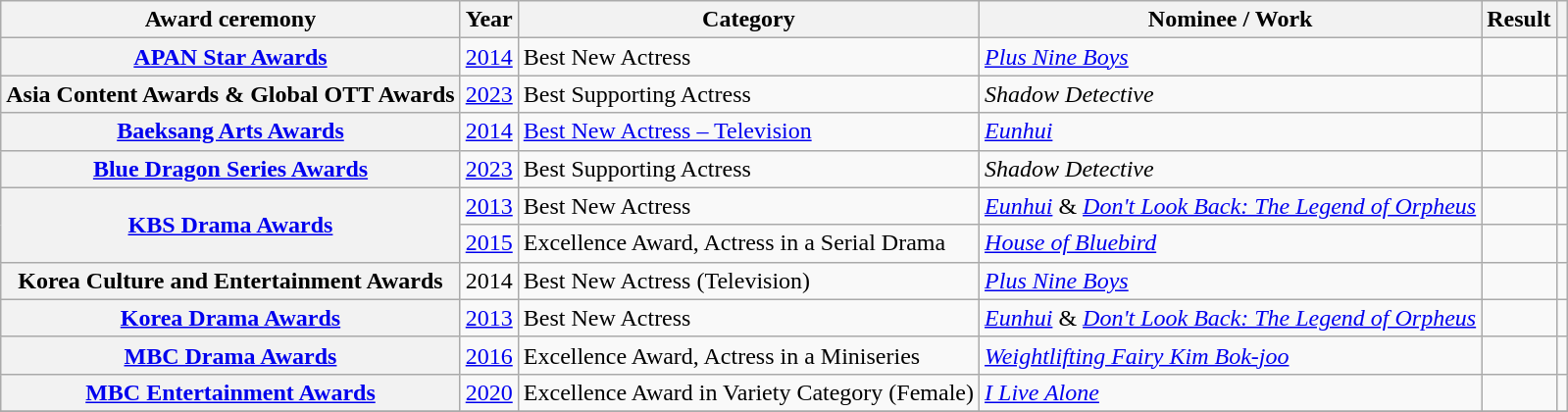<table class="wikitable plainrowheaders sortable">
<tr>
<th scope="col">Award ceremony</th>
<th scope="col">Year</th>
<th scope="col">Category</th>
<th scope="col">Nominee / Work</th>
<th scope="col">Result</th>
<th scope="col" class="unsortable"></th>
</tr>
<tr>
<th scope="row"  rowspan="1"><a href='#'>APAN Star Awards</a></th>
<td><a href='#'>2014</a></td>
<td>Best New Actress</td>
<td rowspan="1"><em><a href='#'>Plus Nine Boys</a></em></td>
<td></td>
<td></td>
</tr>
<tr>
<th rowspan="1" scope="row">Asia Content Awards & Global OTT Awards</th>
<td><a href='#'>2023</a></td>
<td>Best Supporting Actress</td>
<td><em>Shadow Detective</em></td>
<td></td>
<td></td>
</tr>
<tr>
<th scope="row"  rowspan="1"><a href='#'>Baeksang Arts Awards</a></th>
<td><a href='#'>2014</a></td>
<td><a href='#'>Best New Actress – Television</a></td>
<td><em><a href='#'>Eunhui</a></em></td>
<td></td>
<td></td>
</tr>
<tr>
<th scope="row"><a href='#'>Blue Dragon Series Awards</a></th>
<td><a href='#'>2023</a></td>
<td rowspan="1">Best Supporting Actress</td>
<td><em>Shadow Detective</em></td>
<td></td>
<td></td>
</tr>
<tr>
<th scope="row"  rowspan="2"><a href='#'>KBS Drama Awards</a></th>
<td><a href='#'>2013</a></td>
<td>Best New Actress</td>
<td><em><a href='#'>Eunhui</a></em> & <em><a href='#'>Don't Look Back: The Legend of Orpheus</a></em></td>
<td></td>
<td></td>
</tr>
<tr>
<td><a href='#'>2015</a></td>
<td>Excellence Award, Actress in a Serial Drama</td>
<td><em><a href='#'>House of Bluebird</a></em></td>
<td></td>
<td></td>
</tr>
<tr>
<th scope="row">Korea Culture and Entertainment Awards</th>
<td>2014</td>
<td>Best New Actress (Television)</td>
<td><em><a href='#'>Plus Nine Boys</a></em></td>
<td></td>
<td></td>
</tr>
<tr>
<th scope="row"><a href='#'>Korea Drama Awards</a></th>
<td><a href='#'>2013</a></td>
<td>Best New Actress</td>
<td rowspan="1"><em><a href='#'>Eunhui</a></em> & <em><a href='#'>Don't Look Back: The Legend of Orpheus</a></em></td>
<td></td>
<td></td>
</tr>
<tr>
<th scope="row"  rowspan="1"><a href='#'>MBC Drama Awards</a></th>
<td><a href='#'>2016</a></td>
<td>Excellence Award, Actress in a Miniseries</td>
<td><em><a href='#'>Weightlifting Fairy Kim Bok-joo</a></em></td>
<td></td>
<td></td>
</tr>
<tr>
<th scope="row"  rowspan="1"><a href='#'>MBC Entertainment Awards</a></th>
<td><a href='#'>2020</a></td>
<td>Excellence Award in Variety Category	(Female)</td>
<td><em><a href='#'>I Live Alone</a></em></td>
<td></td>
<td></td>
</tr>
<tr>
</tr>
</table>
